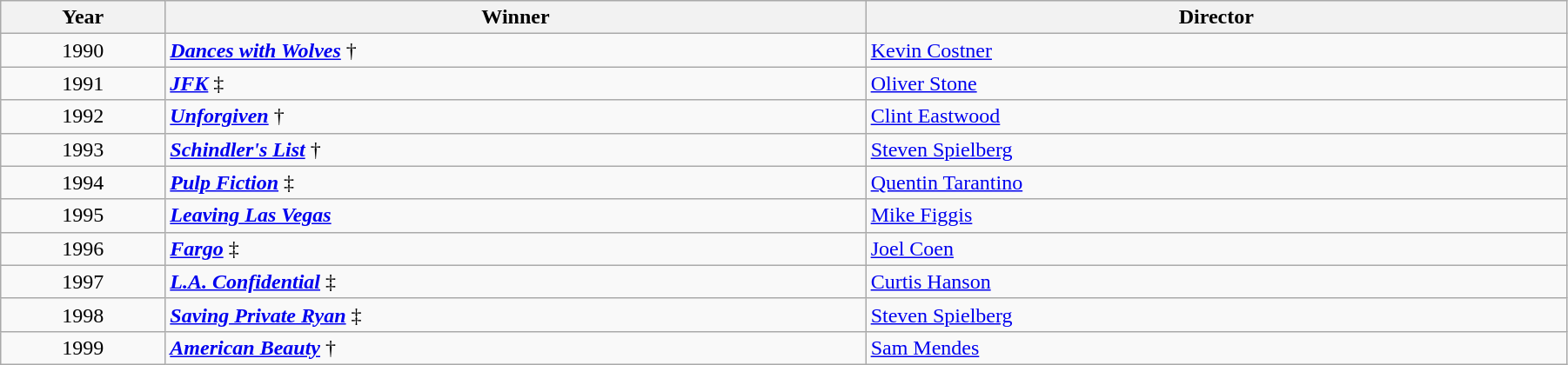<table class="wikitable" width="95%" cellpadding="5">
<tr>
<th width="100"><strong>Year</strong></th>
<th width="450"><strong>Winner</strong></th>
<th width="450"><strong>Director</strong></th>
</tr>
<tr>
<td style="text-align:center;">1990</td>
<td><strong><em><a href='#'>Dances with Wolves</a></em></strong> †</td>
<td><a href='#'>Kevin Costner</a></td>
</tr>
<tr>
<td style="text-align:center;">1991</td>
<td><strong><em><a href='#'>JFK</a></em></strong> ‡</td>
<td><a href='#'>Oliver Stone</a></td>
</tr>
<tr>
<td style="text-align:center;">1992</td>
<td><strong><em><a href='#'>Unforgiven</a></em></strong> †</td>
<td><a href='#'>Clint Eastwood</a></td>
</tr>
<tr>
<td style="text-align:center;">1993</td>
<td><strong><em><a href='#'>Schindler's List</a></em></strong> †</td>
<td><a href='#'>Steven Spielberg</a></td>
</tr>
<tr>
<td style="text-align:center;">1994</td>
<td><strong><em><a href='#'>Pulp Fiction</a></em></strong> ‡</td>
<td><a href='#'>Quentin Tarantino</a></td>
</tr>
<tr>
<td style="text-align:center;">1995</td>
<td><strong><em><a href='#'>Leaving Las Vegas</a></em></strong></td>
<td><a href='#'>Mike Figgis</a></td>
</tr>
<tr>
<td style="text-align:center;">1996</td>
<td><strong><em><a href='#'>Fargo</a></em></strong> ‡</td>
<td><a href='#'>Joel Coen</a></td>
</tr>
<tr>
<td style="text-align:center;">1997</td>
<td><strong><em><a href='#'>L.A. Confidential</a></em></strong> ‡</td>
<td><a href='#'>Curtis Hanson</a></td>
</tr>
<tr>
<td style="text-align:center;">1998</td>
<td><strong><em><a href='#'>Saving Private Ryan</a></em></strong> ‡</td>
<td><a href='#'>Steven Spielberg</a></td>
</tr>
<tr>
<td style="text-align:center;">1999</td>
<td><strong><em><a href='#'>American Beauty</a></em></strong> †</td>
<td><a href='#'>Sam Mendes</a></td>
</tr>
</table>
